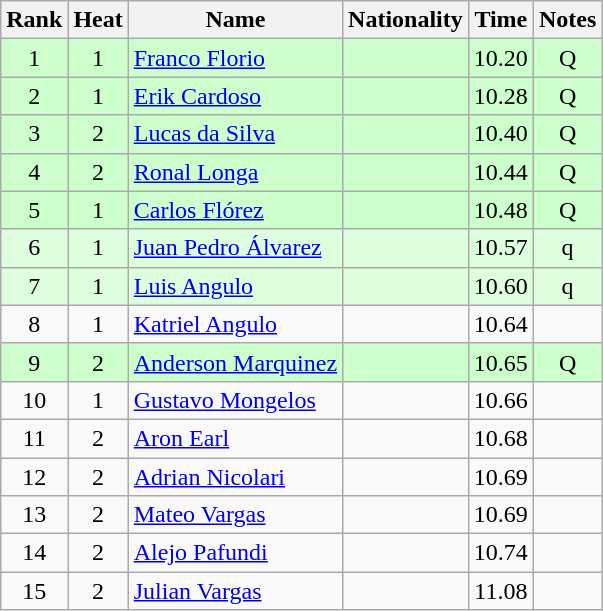<table class="wikitable sortable" style="text-align:center">
<tr>
<th>Rank</th>
<th>Heat</th>
<th>Name</th>
<th>Nationality</th>
<th>Time</th>
<th>Notes</th>
</tr>
<tr bgcolor=ccffcc>
<td>1</td>
<td>1</td>
<td align=left><a href='#'>Franco Florio</a></td>
<td align=left></td>
<td>10.20</td>
<td>Q</td>
</tr>
<tr bgcolor=ccffcc>
<td>2</td>
<td>1</td>
<td align=left><a href='#'>Erik Cardoso</a></td>
<td align=left></td>
<td>10.28</td>
<td>Q</td>
</tr>
<tr bgcolor=ccffcc>
<td>3</td>
<td>2</td>
<td align=left><a href='#'>Lucas da Silva</a></td>
<td align=left></td>
<td>10.40</td>
<td>Q</td>
</tr>
<tr bgcolor=ccffcc>
<td>4</td>
<td>2</td>
<td align=left><a href='#'>Ronal Longa</a></td>
<td align=left></td>
<td>10.44</td>
<td>Q</td>
</tr>
<tr bgcolor=ccffcc>
<td>5</td>
<td>1</td>
<td align=left><a href='#'>Carlos Flórez</a></td>
<td align=left></td>
<td>10.48</td>
<td>Q</td>
</tr>
<tr bgcolor=ddffdd>
<td>6</td>
<td>1</td>
<td align=left><a href='#'>Juan Pedro Álvarez</a></td>
<td align=left></td>
<td>10.57</td>
<td>q</td>
</tr>
<tr bgcolor=ddffdd>
<td>7</td>
<td>1</td>
<td align=left><a href='#'>Luis Angulo</a></td>
<td align=left></td>
<td>10.60</td>
<td>q</td>
</tr>
<tr>
<td>8</td>
<td>1</td>
<td align=left><a href='#'>Katriel Angulo</a></td>
<td align=left></td>
<td>10.64</td>
<td></td>
</tr>
<tr bgcolor=ccffcc>
<td>9</td>
<td>2</td>
<td align=left><a href='#'>Anderson Marquinez</a></td>
<td align=left></td>
<td>10.65</td>
<td>Q</td>
</tr>
<tr>
<td>10</td>
<td>1</td>
<td align=left><a href='#'>Gustavo Mongelos</a></td>
<td align=left></td>
<td>10.66</td>
<td></td>
</tr>
<tr>
<td>11</td>
<td>2</td>
<td align=left><a href='#'>Aron Earl</a></td>
<td align=left></td>
<td>10.68</td>
<td></td>
</tr>
<tr>
<td>12</td>
<td>2</td>
<td align=left><a href='#'>Adrian Nicolari</a></td>
<td align=left></td>
<td>10.69</td>
<td></td>
</tr>
<tr>
<td>13</td>
<td>2</td>
<td align=left><a href='#'>Mateo Vargas</a></td>
<td align=left></td>
<td>10.69</td>
<td></td>
</tr>
<tr>
<td>14</td>
<td>2</td>
<td align=left><a href='#'>Alejo Pafundi</a></td>
<td align=left></td>
<td>10.74</td>
<td></td>
</tr>
<tr>
<td>15</td>
<td>2</td>
<td align=left><a href='#'>Julian Vargas</a></td>
<td align=left></td>
<td>11.08</td>
<td></td>
</tr>
</table>
